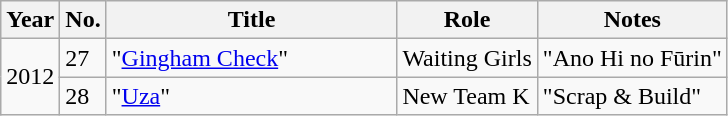<table class="wikitable sortable">
<tr>
<th>Year</th>
<th data-sort-type="number">No. </th>
<th style="width:40%;">Title </th>
<th>Role </th>
<th class="unsortable">Notes </th>
</tr>
<tr>
<td rowspan="2">2012</td>
<td>27</td>
<td>"<a href='#'>Gingham Check</a>"</td>
<td>Waiting Girls</td>
<td>"Ano Hi no Fūrin"</td>
</tr>
<tr>
<td>28</td>
<td>"<a href='#'>Uza</a>"</td>
<td>New Team K</td>
<td>"Scrap & Build"</td>
</tr>
</table>
